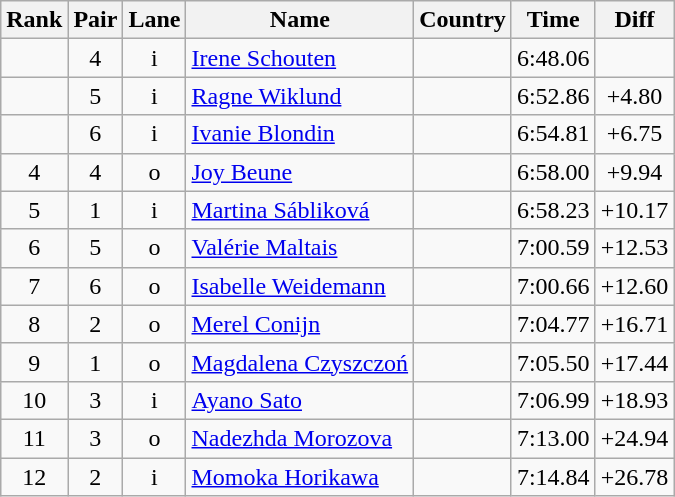<table class="wikitable sortable" style="text-align:center">
<tr>
<th>Rank</th>
<th>Pair</th>
<th>Lane</th>
<th>Name</th>
<th>Country</th>
<th>Time</th>
<th>Diff</th>
</tr>
<tr>
<td></td>
<td>4</td>
<td>i</td>
<td align=left><a href='#'>Irene Schouten</a></td>
<td align=left></td>
<td>6:48.06</td>
<td></td>
</tr>
<tr>
<td></td>
<td>5</td>
<td>i</td>
<td align=left><a href='#'>Ragne Wiklund</a></td>
<td align=left></td>
<td>6:52.86</td>
<td>+4.80</td>
</tr>
<tr>
<td></td>
<td>6</td>
<td>i</td>
<td align=left><a href='#'>Ivanie Blondin</a></td>
<td align=left></td>
<td>6:54.81</td>
<td>+6.75</td>
</tr>
<tr>
<td>4</td>
<td>4</td>
<td>o</td>
<td align=left><a href='#'>Joy Beune</a></td>
<td align=left></td>
<td>6:58.00</td>
<td>+9.94</td>
</tr>
<tr>
<td>5</td>
<td>1</td>
<td>i</td>
<td align=left><a href='#'>Martina Sábliková</a></td>
<td align=left></td>
<td>6:58.23</td>
<td>+10.17</td>
</tr>
<tr>
<td>6</td>
<td>5</td>
<td>o</td>
<td align=left><a href='#'>Valérie Maltais</a></td>
<td align=left></td>
<td>7:00.59</td>
<td>+12.53</td>
</tr>
<tr>
<td>7</td>
<td>6</td>
<td>o</td>
<td align=left><a href='#'>Isabelle Weidemann</a></td>
<td align=left></td>
<td>7:00.66</td>
<td>+12.60</td>
</tr>
<tr>
<td>8</td>
<td>2</td>
<td>o</td>
<td align=left><a href='#'>Merel Conijn</a></td>
<td align=left></td>
<td>7:04.77</td>
<td>+16.71</td>
</tr>
<tr>
<td>9</td>
<td>1</td>
<td>o</td>
<td align=left><a href='#'>Magdalena Czyszczoń</a></td>
<td align=left></td>
<td>7:05.50</td>
<td>+17.44</td>
</tr>
<tr>
<td>10</td>
<td>3</td>
<td>i</td>
<td align=left><a href='#'>Ayano Sato</a></td>
<td align=left></td>
<td>7:06.99</td>
<td>+18.93</td>
</tr>
<tr>
<td>11</td>
<td>3</td>
<td>o</td>
<td align=left><a href='#'>Nadezhda Morozova</a></td>
<td align=left></td>
<td>7:13.00</td>
<td>+24.94</td>
</tr>
<tr>
<td>12</td>
<td>2</td>
<td>i</td>
<td align=left><a href='#'>Momoka Horikawa</a></td>
<td align=left></td>
<td>7:14.84</td>
<td>+26.78</td>
</tr>
</table>
